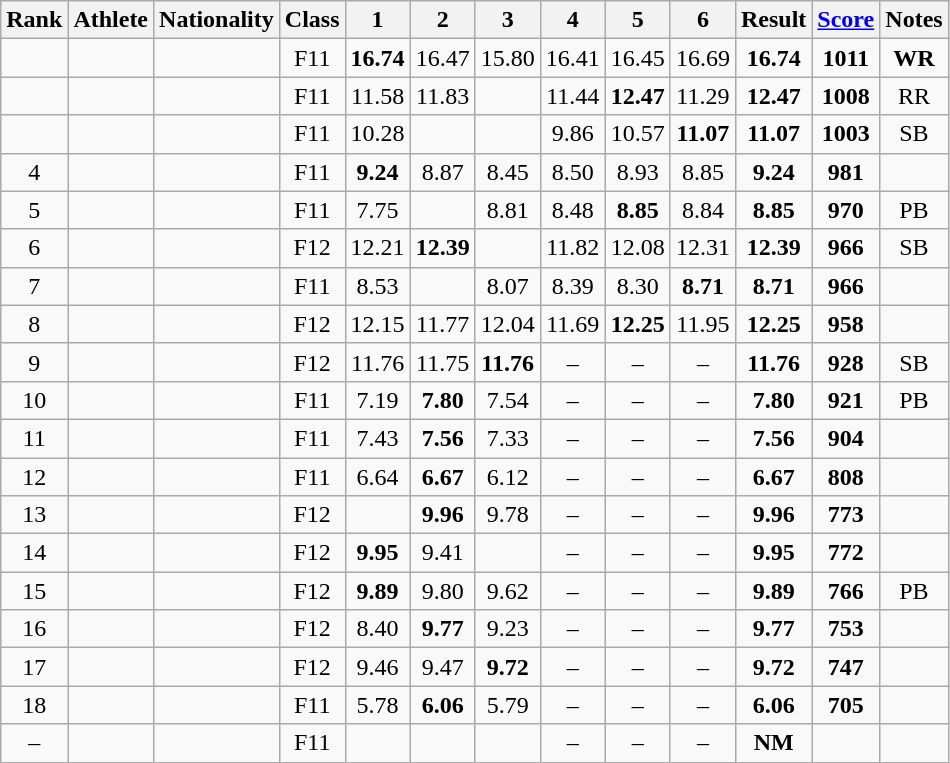<table class="wikitable sortable" style="text-align:center">
<tr>
<th>Rank</th>
<th>Athlete</th>
<th>Nationality</th>
<th>Class</th>
<th width="25">1</th>
<th width="25">2</th>
<th width="25">3</th>
<th width="25">4</th>
<th width="25">5</th>
<th width="25">6</th>
<th>Result</th>
<th><a href='#'>Score</a></th>
<th>Notes</th>
</tr>
<tr>
<td></td>
<td align=left></td>
<td align="left"></td>
<td>F11</td>
<td><strong>16.74</strong></td>
<td>16.47</td>
<td>15.80</td>
<td>16.41</td>
<td>16.45</td>
<td>16.69</td>
<td><strong>16.74</strong></td>
<td><strong>1011</strong></td>
<td><strong>WR</strong></td>
</tr>
<tr>
<td></td>
<td align=left></td>
<td align="left"></td>
<td>F11</td>
<td>11.58</td>
<td>11.83</td>
<td></td>
<td>11.44</td>
<td><strong>12.47</strong></td>
<td>11.29</td>
<td><strong>12.47</strong></td>
<td><strong>1008</strong></td>
<td>RR</td>
</tr>
<tr>
<td></td>
<td align=left></td>
<td align="left"></td>
<td>F11</td>
<td>10.28</td>
<td></td>
<td></td>
<td>9.86</td>
<td>10.57</td>
<td><strong>11.07</strong></td>
<td><strong>11.07</strong></td>
<td><strong>1003</strong></td>
<td>SB</td>
</tr>
<tr>
<td>4</td>
<td align=left></td>
<td align="left"></td>
<td>F11</td>
<td><strong>9.24</strong></td>
<td>8.87</td>
<td>8.45</td>
<td>8.50</td>
<td>8.93</td>
<td>8.85</td>
<td><strong>9.24</strong></td>
<td><strong>981</strong></td>
<td></td>
</tr>
<tr>
<td>5</td>
<td align=left></td>
<td align="left"></td>
<td>F11</td>
<td>7.75</td>
<td></td>
<td>8.81</td>
<td>8.48</td>
<td><strong>8.85</strong></td>
<td>8.84</td>
<td><strong>8.85</strong></td>
<td><strong>970</strong></td>
<td>PB</td>
</tr>
<tr>
<td>6</td>
<td align=left></td>
<td align="left"></td>
<td>F12</td>
<td>12.21</td>
<td><strong>12.39</strong></td>
<td></td>
<td>11.82</td>
<td>12.08</td>
<td>12.31</td>
<td><strong>12.39</strong></td>
<td><strong>966</strong></td>
<td>SB</td>
</tr>
<tr>
<td>7</td>
<td align=left></td>
<td align="left"></td>
<td>F11</td>
<td>8.53</td>
<td></td>
<td>8.07</td>
<td>8.39</td>
<td>8.30</td>
<td><strong>8.71</strong></td>
<td><strong>8.71</strong></td>
<td><strong>966</strong></td>
<td></td>
</tr>
<tr>
<td>8</td>
<td align=left></td>
<td align="left"></td>
<td>F12</td>
<td>12.15</td>
<td>11.77</td>
<td>12.04</td>
<td>11.69</td>
<td><strong>12.25</strong></td>
<td>11.95</td>
<td><strong>12.25</strong></td>
<td><strong>958</strong></td>
<td></td>
</tr>
<tr>
<td>9</td>
<td align=left></td>
<td align="left"></td>
<td>F12</td>
<td>11.76</td>
<td>11.75</td>
<td><strong>11.76</strong></td>
<td>–</td>
<td>–</td>
<td>–</td>
<td><strong>11.76</strong></td>
<td><strong>928</strong></td>
<td>SB</td>
</tr>
<tr>
<td>10</td>
<td align=left></td>
<td align="left"></td>
<td>F11</td>
<td>7.19</td>
<td><strong>7.80</strong></td>
<td>7.54</td>
<td>–</td>
<td>–</td>
<td>–</td>
<td><strong>7.80</strong></td>
<td><strong>921</strong></td>
<td>PB</td>
</tr>
<tr>
<td>11</td>
<td align=left></td>
<td align="left"></td>
<td>F11</td>
<td>7.43</td>
<td><strong>7.56</strong></td>
<td>7.33</td>
<td>–</td>
<td>–</td>
<td>–</td>
<td><strong>7.56</strong></td>
<td><strong>904</strong></td>
<td></td>
</tr>
<tr>
<td>12</td>
<td align=left></td>
<td align="left"></td>
<td>F11</td>
<td>6.64</td>
<td><strong>6.67</strong></td>
<td>6.12</td>
<td>–</td>
<td>–</td>
<td>–</td>
<td><strong>6.67</strong></td>
<td><strong>808</strong></td>
<td></td>
</tr>
<tr>
<td>13</td>
<td align=left></td>
<td align="left"></td>
<td>F12</td>
<td></td>
<td><strong>9.96</strong></td>
<td>9.78</td>
<td>–</td>
<td>–</td>
<td>–</td>
<td><strong>9.96</strong></td>
<td><strong>773</strong></td>
<td></td>
</tr>
<tr>
<td>14</td>
<td align=left></td>
<td align="left"></td>
<td>F12</td>
<td><strong>9.95</strong></td>
<td>9.41</td>
<td></td>
<td>–</td>
<td>–</td>
<td>–</td>
<td><strong>9.95</strong></td>
<td><strong>772</strong></td>
<td></td>
</tr>
<tr>
<td>15</td>
<td align=left></td>
<td align="left"></td>
<td>F12</td>
<td><strong>9.89</strong></td>
<td>9.80</td>
<td>9.62</td>
<td>–</td>
<td>–</td>
<td>–</td>
<td><strong>9.89</strong></td>
<td><strong>766</strong></td>
<td>PB</td>
</tr>
<tr>
<td>16</td>
<td align=left></td>
<td align="left"></td>
<td>F12</td>
<td>8.40</td>
<td><strong>9.77</strong></td>
<td>9.23</td>
<td>–</td>
<td>–</td>
<td>–</td>
<td><strong>9.77</strong></td>
<td><strong>753</strong></td>
<td></td>
</tr>
<tr>
<td>17</td>
<td align=left></td>
<td align="left"></td>
<td>F12</td>
<td>9.46</td>
<td>9.47</td>
<td><strong>9.72</strong></td>
<td>–</td>
<td>–</td>
<td>–</td>
<td><strong>9.72</strong></td>
<td><strong>747</strong></td>
<td></td>
</tr>
<tr>
<td>18</td>
<td align=left></td>
<td align="left"></td>
<td>F11</td>
<td>5.78</td>
<td><strong>6.06</strong></td>
<td>5.79</td>
<td>–</td>
<td>–</td>
<td>–</td>
<td><strong>6.06</strong></td>
<td><strong>705</strong></td>
<td></td>
</tr>
<tr>
<td>–</td>
<td align=left></td>
<td align="left"></td>
<td>F11</td>
<td></td>
<td></td>
<td></td>
<td>–</td>
<td>–</td>
<td>–</td>
<td><strong>NM</strong></td>
<td></td>
<td></td>
</tr>
</table>
